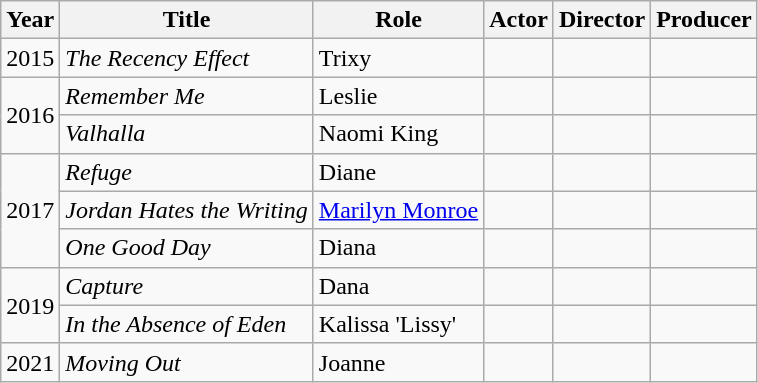<table class="wikitable">
<tr>
<th>Year</th>
<th>Title</th>
<th>Role</th>
<th>Actor</th>
<th>Director</th>
<th>Producer</th>
</tr>
<tr>
<td>2015</td>
<td><em>The Recency Effect</em></td>
<td>Trixy</td>
<td></td>
<td></td>
<td></td>
</tr>
<tr>
<td rowspan="2">2016</td>
<td><em>Remember Me</em></td>
<td>Leslie</td>
<td></td>
<td></td>
<td></td>
</tr>
<tr>
<td><em>Valhalla</em></td>
<td>Naomi King</td>
<td></td>
<td></td>
<td></td>
</tr>
<tr>
<td rowspan="3">2017</td>
<td><em>Refuge</em></td>
<td>Diane</td>
<td></td>
<td></td>
<td></td>
</tr>
<tr>
<td><em>Jordan Hates the Writing</em></td>
<td><a href='#'>Marilyn Monroe</a></td>
<td></td>
<td></td>
<td></td>
</tr>
<tr>
<td><em>One Good Day</em></td>
<td>Diana</td>
<td></td>
<td></td>
<td></td>
</tr>
<tr>
<td rowspan="2">2019</td>
<td><em>Capture</em></td>
<td>Dana</td>
<td></td>
<td></td>
<td></td>
</tr>
<tr>
<td><em>In the Absence of Eden</em></td>
<td>Kalissa 'Lissy'</td>
<td></td>
<td></td>
<td></td>
</tr>
<tr>
<td>2021</td>
<td><em>Moving Out</em></td>
<td>Joanne</td>
<td></td>
<td></td>
<td></td>
</tr>
</table>
